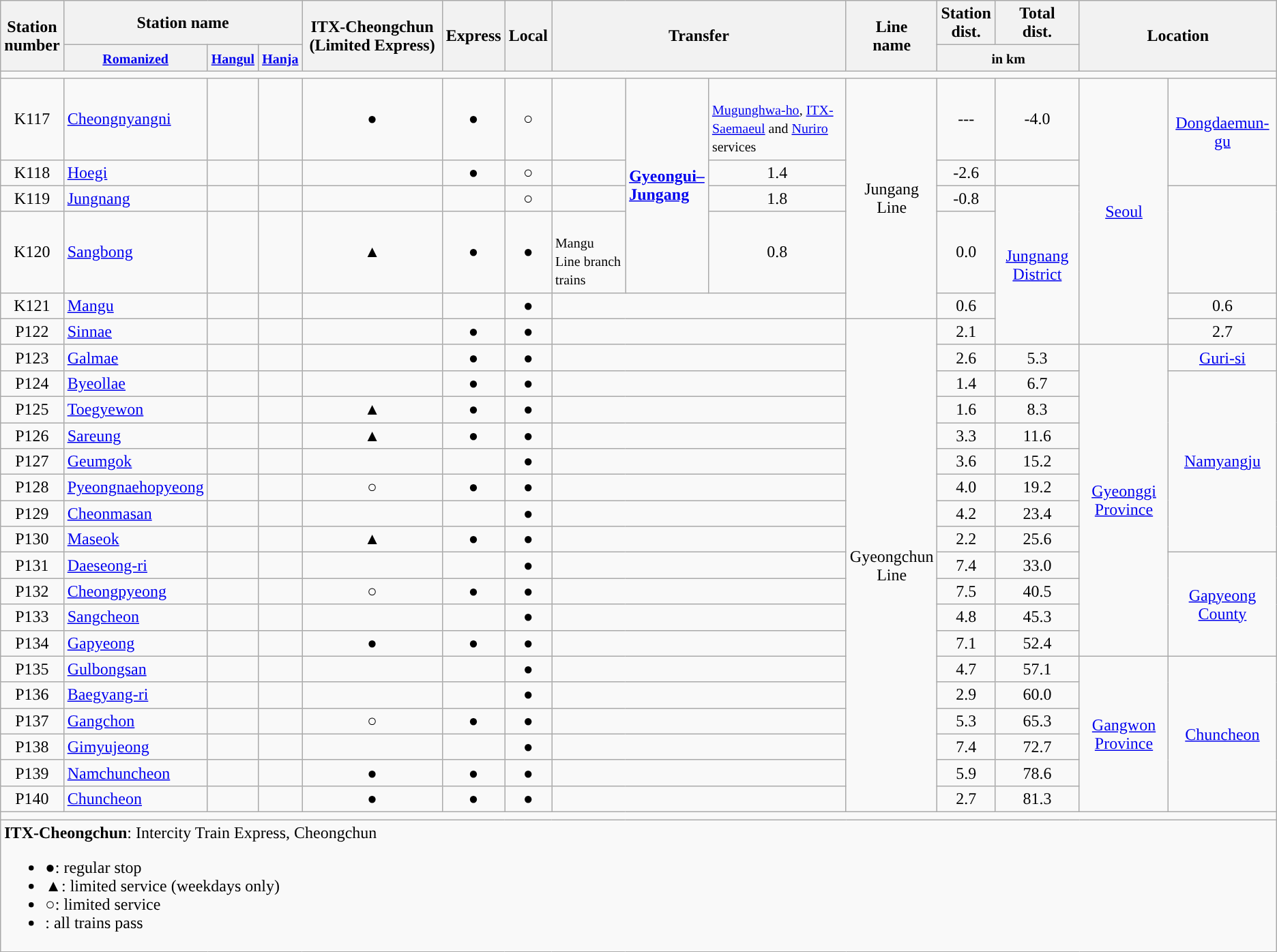<table class="wikitable">
<tr>
<th rowspan="2">Station<br>number</th>
<th colspan="3">Station name</th>
<th rowspan="2"><span>ITX-Cheongchun</span> (Limited Express)</th>
<th rowspan="2"><span>Express</span></th>
<th rowspan="2">Local</th>
<th rowspan="2" colspan="3">Transfer</th>
<th rowspan="2">Line <br>name</th>
<th>Station<br>dist.</th>
<th>Total<br>dist.</th>
<th colspan="2" rowspan="2">Location</th>
</tr>
<tr>
<th><small><a href='#'>Romanized</a></small></th>
<th><small><a href='#'>Hangul</a></small></th>
<th><small><a href='#'>Hanja</a></small></th>
<th colspan="2"><small>in km</small></th>
</tr>
<tr style="background:#">
<td colspan = "15"></td>
</tr>
<tr>
<td style="text-align: center;">K117</td>
<td><a href='#'>Cheongnyangni</a></td>
<td></td>
<td></td>
<td style="text-align:center;">●</td>
<td style="text-align:center;">●</td>
<td style="text-align:center;">○</td>
<td style="color:white;background-color:#"></td>
<td rowspan="4" style="width:60px;"><strong><a href='#'>Gyeongui–Jungang</a></strong><br></td>
<td>  <br> <small><a href='#'>Mugunghwa-ho</a>, <a href='#'>ITX-Saemaeul</a> and <a href='#'>Nuriro</a> services</small><br></td>
<td rowspan=5 style="text-align: center;">Jungang<br>Line</td>
<td style="text-align: center;">---</td>
<td style="text-align: center;">-4.0</td>
<td rowspan="6" style="text-align:center;"><a href='#'>Seoul</a></td>
<td rowspan="2" style="text-align:center;"><a href='#'>Dongdaemun-gu</a></td>
</tr>
<tr>
<td style="text-align: center;">K118</td>
<td><a href='#'>Hoegi</a></td>
<td></td>
<td></td>
<td style="text-align:center;"></td>
<td style="text-align:center;">●</td>
<td style="text-align:center;">○</td>
<td></td>
<td style="text-align: center;">1.4</td>
<td style="text-align: center;">-2.6</td>
</tr>
<tr>
<td style="text-align: center;">K119</td>
<td><a href='#'>Jungnang</a></td>
<td></td>
<td></td>
<td style="text-align:center;"></td>
<td style="text-align:center;"></td>
<td style="text-align:center;">○</td>
<td></td>
<td style="text-align: center;">1.8</td>
<td style="text-align: center;">-0.8</td>
<td rowspan="4" style="text-align:center;"><a href='#'>Jungnang District</a></td>
</tr>
<tr>
<td style="text-align: center;">K120</td>
<td><a href='#'>Sangbong</a></td>
<td></td>
<td></td>
<td style="text-align:center;">▲</td>
<td style="text-align:center;">●</td>
<td style="text-align:center;">●</td>
<td> <br><small>Mangu Line branch trains</small><br></td>
<td style="text-align: center;">0.8</td>
<td style="text-align: center;">0.0</td>
</tr>
<tr>
<td style="text-align: center;">K121</td>
<td><a href='#'>Mangu</a></td>
<td></td>
<td></td>
<td style="text-align:center;"></td>
<td style="text-align:center;"></td>
<td style="text-align:center;">●</td>
<td colspan="3"></td>
<td style="text-align: center;">0.6</td>
<td style="text-align: center;">0.6</td>
</tr>
<tr>
<td style="text-align: center;">P122</td>
<td><a href='#'>Sinnae</a></td>
<td></td>
<td></td>
<td style="text-align:center;"></td>
<td style="text-align:center;">●</td>
<td style="text-align:center;">●</td>
<td colspan="3"></td>
<td rowspan = "19" style="text-align: center;">Gyeongchun<br>Line</td>
<td style="text-align: center;">2.1</td>
<td style="text-align: center;">2.7</td>
</tr>
<tr>
<td style="text-align: center;">P123</td>
<td><a href='#'>Galmae</a></td>
<td></td>
<td></td>
<td style="text-align:center;"></td>
<td style="text-align:center;">●</td>
<td style="text-align:center;">●</td>
<td colspan="3"></td>
<td style="text-align: center;">2.6</td>
<td style="text-align: center;">5.3</td>
<td rowspan = "12" style="text-align: center;"><a href='#'>Gyeonggi Province</a></td>
<td style="text-align: center;"><a href='#'>Guri-si</a></td>
</tr>
<tr>
<td style="text-align: center;">P124</td>
<td><a href='#'>Byeollae</a></td>
<td></td>
<td></td>
<td style="text-align:center;"></td>
<td style="text-align:center;">●</td>
<td style="text-align:center;">●</td>
<td colspan="3"></td>
<td style="text-align: center;">1.4</td>
<td style="text-align: center;">6.7</td>
<td rowspan = "7" style="text-align: center;"><a href='#'>Namyangju</a></td>
</tr>
<tr>
<td style="text-align: center;">P125</td>
<td><a href='#'>Toegyewon</a></td>
<td></td>
<td></td>
<td style="text-align:center;">▲</td>
<td style="text-align:center;">●</td>
<td style="text-align:center;">●</td>
<td colspan="3"></td>
<td style="text-align: center;">1.6</td>
<td style="text-align: center;">8.3</td>
</tr>
<tr>
<td style="text-align: center;">P126</td>
<td><a href='#'>Sareung</a></td>
<td></td>
<td></td>
<td style="text-align:center;">▲</td>
<td style="text-align:center;">●</td>
<td style="text-align:center;">●</td>
<td colspan="3"></td>
<td style="text-align: center;">3.3</td>
<td style="text-align: center;">11.6</td>
</tr>
<tr>
<td style="text-align: center;">P127</td>
<td><a href='#'>Geumgok</a></td>
<td></td>
<td></td>
<td style="text-align:center;"></td>
<td style="text-align:center;"></td>
<td style="text-align:center;">●</td>
<td colspan="3"></td>
<td style="text-align: center;">3.6</td>
<td style="text-align: center;">15.2</td>
</tr>
<tr>
<td style="text-align: center;">P128</td>
<td><a href='#'>Pyeongnaehopyeong</a></td>
<td></td>
<td></td>
<td style="text-align:center;">○</td>
<td style="text-align:center;">●</td>
<td style="text-align:center;">●</td>
<td colspan="3"></td>
<td style="text-align: center;">4.0</td>
<td style="text-align: center;">19.2</td>
</tr>
<tr>
<td style="text-align: center;">P129</td>
<td><a href='#'>Cheonmasan</a></td>
<td></td>
<td></td>
<td style="text-align:center;"></td>
<td style="text-align:center;"></td>
<td style="text-align:center;">●</td>
<td colspan="3"></td>
<td style="text-align: center;">4.2</td>
<td style="text-align: center;">23.4</td>
</tr>
<tr>
<td style="text-align: center;">P130</td>
<td><a href='#'>Maseok</a></td>
<td></td>
<td></td>
<td style="text-align:center;">▲</td>
<td style="text-align:center;">●</td>
<td style="text-align:center;">●</td>
<td colspan="3"></td>
<td style="text-align: center;">2.2</td>
<td style="text-align: center;">25.6</td>
</tr>
<tr>
<td style="text-align: center;">P131</td>
<td><a href='#'>Daeseong-ri</a></td>
<td></td>
<td></td>
<td style="text-align:center;"></td>
<td style="text-align:center;"></td>
<td style="text-align:center;">●</td>
<td colspan="3"></td>
<td style="text-align: center;">7.4</td>
<td style="text-align: center;">33.0</td>
<td rowspan = "4" style="text-align: center;"><a href='#'>Gapyeong County</a></td>
</tr>
<tr>
<td style="text-align: center;">P132</td>
<td><a href='#'>Cheongpyeong</a></td>
<td></td>
<td></td>
<td style="text-align:center;">○</td>
<td style="text-align:center;">●</td>
<td style="text-align:center;">●</td>
<td colspan="3"></td>
<td style="text-align: center;">7.5</td>
<td style="text-align: center;">40.5</td>
</tr>
<tr>
<td style="text-align: center;">P133</td>
<td><a href='#'>Sangcheon</a></td>
<td></td>
<td></td>
<td style="text-align:center;"></td>
<td style="text-align:center;"></td>
<td style="text-align:center;">●</td>
<td colspan="3"></td>
<td style="text-align: center;">4.8</td>
<td style="text-align: center;">45.3</td>
</tr>
<tr>
<td style="text-align: center;">P134</td>
<td><a href='#'>Gapyeong</a></td>
<td></td>
<td></td>
<td style="text-align:center;">●</td>
<td style="text-align:center;">●</td>
<td style="text-align:center;">●</td>
<td colspan="3"></td>
<td style="text-align: center;">7.1</td>
<td style="text-align: center;">52.4</td>
</tr>
<tr>
<td style="text-align: center;">P135</td>
<td><a href='#'>Gulbongsan</a></td>
<td></td>
<td></td>
<td style="text-align:center;"></td>
<td style="text-align:center;"></td>
<td style="text-align:center;">●</td>
<td colspan="3"></td>
<td style="text-align: center;">4.7</td>
<td style="text-align: center;">57.1</td>
<td rowspan = "6" style="text-align: center;"><a href='#'>Gangwon Province</a></td>
<td rowspan = "6" style="text-align: center;"><a href='#'>Chuncheon</a></td>
</tr>
<tr>
<td style="text-align: center;">P136</td>
<td><a href='#'>Baegyang-ri</a></td>
<td></td>
<td></td>
<td style="text-align:center;"></td>
<td style="text-align:center;"></td>
<td style="text-align:center;">●</td>
<td colspan="3"></td>
<td style="text-align: center;">2.9</td>
<td style="text-align: center;">60.0</td>
</tr>
<tr>
<td style="text-align: center;">P137</td>
<td><a href='#'>Gangchon</a></td>
<td></td>
<td></td>
<td style="text-align:center;">○</td>
<td style="text-align:center;">●</td>
<td style="text-align:center;">●</td>
<td colspan="3"></td>
<td style="text-align: center;">5.3</td>
<td style="text-align: center;">65.3</td>
</tr>
<tr>
<td style="text-align: center;">P138</td>
<td><a href='#'>Gimyujeong</a></td>
<td></td>
<td></td>
<td style="text-align:center;"></td>
<td style="text-align:center;"></td>
<td style="text-align:center;">●</td>
<td colspan="3"></td>
<td style="text-align: center;">7.4</td>
<td style="text-align: center;">72.7</td>
</tr>
<tr>
<td style="text-align: center;">P139</td>
<td><a href='#'>Namchuncheon</a></td>
<td></td>
<td></td>
<td style="text-align:center;">●</td>
<td style="text-align:center;">●</td>
<td style="text-align:center;">●</td>
<td colspan="3"></td>
<td style="text-align: center;">5.9</td>
<td style="text-align: center;">78.6</td>
</tr>
<tr>
<td style="text-align: center;">P140</td>
<td><a href='#'>Chuncheon</a></td>
<td></td>
<td></td>
<td style="text-align:center;">●</td>
<td style="text-align:center;">●</td>
<td style="text-align:center;">●</td>
<td colspan="3"></td>
<td style="text-align: center;">2.7</td>
<td style="text-align: center;">81.3</td>
</tr>
<tr style="background:#">
<td colspan = "15"></td>
</tr>
<tr>
<td colspan = "15"><span><strong>ITX-Cheongchun</strong></span>: Intercity Train Express, Cheongchun<br><ul><li>●: regular stop</li><li>▲: limited service (weekdays only)</li><li>○: limited service</li><li> : all trains pass</li></ul></td>
</tr>
</table>
